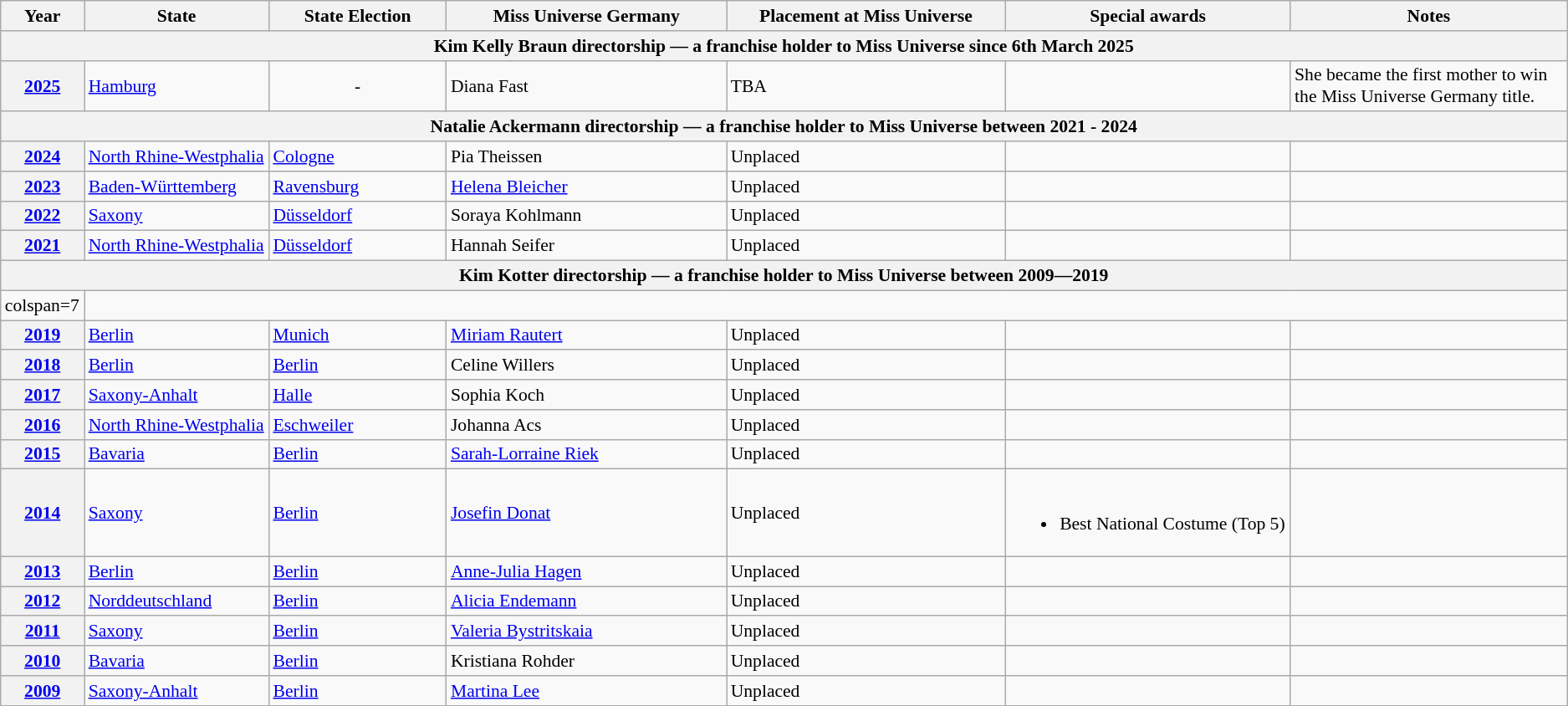<table class="wikitable " style="font-size: 90%;">
<tr>
<th width="60">Year</th>
<th width="150">State</th>
<th width="150">State Election</th>
<th width="250">Miss Universe Germany</th>
<th width="250">Placement at Miss Universe</th>
<th width="250">Special awards</th>
<th width="250">Notes</th>
</tr>
<tr>
<th colspan="7">Kim Kelly Braun directorship — a franchise holder to Miss Universe since 6th March 2025</th>
</tr>
<tr>
<th><a href='#'>2025</a></th>
<td><a href='#'>Hamburg</a></td>
<td align="center">-</td>
<td>Diana Fast</td>
<td>TBA</td>
<td></td>
<td>She became the first mother to win the Miss Universe Germany title.</td>
</tr>
<tr>
<th colspan="7">Natalie Ackermann directorship — a franchise holder to Miss Universe between 2021 - 2024</th>
</tr>
<tr>
<th><a href='#'>2024</a></th>
<td><a href='#'>North Rhine-Westphalia</a></td>
<td><a href='#'>Cologne</a></td>
<td>Pia Theissen</td>
<td>Unplaced</td>
<td></td>
<td></td>
</tr>
<tr>
<th><a href='#'>2023</a></th>
<td><a href='#'>Baden-Württemberg</a></td>
<td><a href='#'>Ravensburg</a></td>
<td><a href='#'>Helena Bleicher</a></td>
<td>Unplaced</td>
<td></td>
<td></td>
</tr>
<tr>
<th><a href='#'>2022</a></th>
<td><a href='#'>Saxony</a></td>
<td><a href='#'>Düsseldorf</a></td>
<td>Soraya Kohlmann</td>
<td>Unplaced</td>
<td></td>
<td></td>
</tr>
<tr>
<th><a href='#'>2021</a></th>
<td><a href='#'>North Rhine-Westphalia</a></td>
<td><a href='#'>Düsseldorf</a></td>
<td>Hannah Seifer</td>
<td>Unplaced</td>
<td></td>
<td></td>
</tr>
<tr>
<th colspan="7">Kim Kotter directorship — a franchise holder to Miss Universe between 2009―2019</th>
</tr>
<tr>
<td>colspan=7 </td>
</tr>
<tr>
<th><a href='#'>2019</a></th>
<td><a href='#'>Berlin</a></td>
<td><a href='#'>Munich</a></td>
<td><a href='#'>Miriam Rautert</a></td>
<td>Unplaced</td>
<td></td>
<td></td>
</tr>
<tr>
<th><a href='#'>2018</a></th>
<td><a href='#'>Berlin</a></td>
<td><a href='#'>Berlin</a></td>
<td>Celine Willers</td>
<td>Unplaced</td>
<td></td>
<td></td>
</tr>
<tr>
<th><a href='#'>2017</a></th>
<td><a href='#'>Saxony-Anhalt</a></td>
<td><a href='#'>Halle</a></td>
<td>Sophia Koch</td>
<td>Unplaced</td>
<td></td>
<td></td>
</tr>
<tr>
<th><a href='#'>2016</a></th>
<td><a href='#'>North Rhine-Westphalia</a></td>
<td><a href='#'>Eschweiler</a></td>
<td>Johanna Acs</td>
<td>Unplaced</td>
<td></td>
<td></td>
</tr>
<tr>
<th><a href='#'>2015</a></th>
<td><a href='#'>Bavaria</a></td>
<td><a href='#'>Berlin</a></td>
<td><a href='#'>Sarah-Lorraine Riek</a></td>
<td>Unplaced</td>
<td></td>
<td></td>
</tr>
<tr>
<th><a href='#'>2014</a></th>
<td><a href='#'>Saxony</a></td>
<td><a href='#'>Berlin</a></td>
<td><a href='#'>Josefin Donat</a></td>
<td>Unplaced</td>
<td align="left"><br><ul><li>Best National Costume (Top 5)</li></ul></td>
<td></td>
</tr>
<tr>
<th><a href='#'>2013</a></th>
<td><a href='#'>Berlin</a></td>
<td><a href='#'>Berlin</a></td>
<td><a href='#'>Anne-Julia Hagen</a></td>
<td>Unplaced</td>
<td></td>
<td></td>
</tr>
<tr>
<th><a href='#'>2012</a></th>
<td><a href='#'>Norddeutschland</a></td>
<td><a href='#'>Berlin</a></td>
<td><a href='#'>Alicia Endemann</a></td>
<td>Unplaced</td>
<td></td>
<td></td>
</tr>
<tr>
<th><a href='#'>2011</a></th>
<td><a href='#'>Saxony</a></td>
<td><a href='#'>Berlin</a></td>
<td><a href='#'>Valeria Bystritskaia</a></td>
<td>Unplaced</td>
<td></td>
<td></td>
</tr>
<tr>
<th><a href='#'>2010</a></th>
<td><a href='#'>Bavaria</a></td>
<td><a href='#'>Berlin</a></td>
<td>Kristiana Rohder</td>
<td>Unplaced</td>
<td></td>
<td></td>
</tr>
<tr>
<th><a href='#'>2009</a></th>
<td><a href='#'>Saxony-Anhalt</a></td>
<td><a href='#'>Berlin</a></td>
<td><a href='#'>Martina Lee</a></td>
<td>Unplaced</td>
<td></td>
<td></td>
</tr>
<tr>
</tr>
</table>
